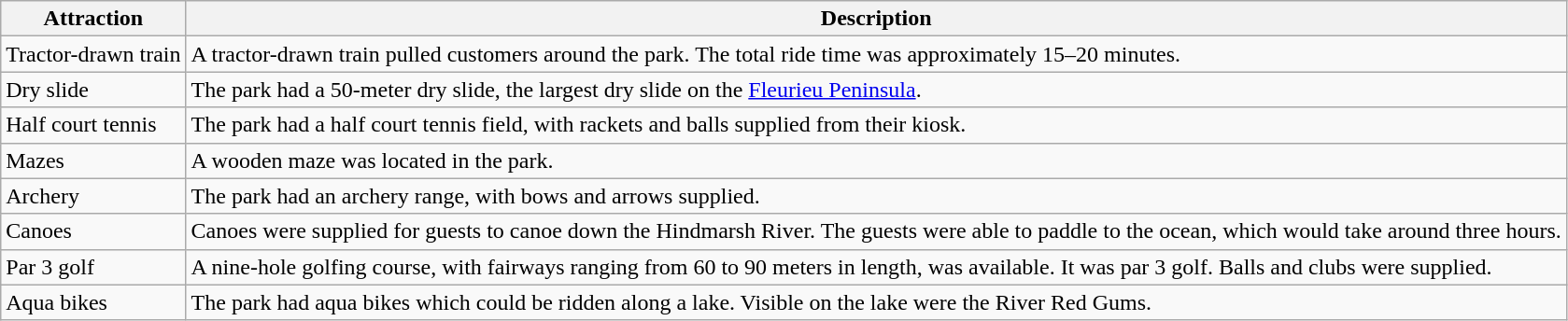<table class="wikitable">
<tr>
<th>Attraction</th>
<th>Description</th>
</tr>
<tr>
<td>Tractor-drawn train</td>
<td>A tractor-drawn train pulled customers around the park. The total ride time was approximately 15–20 minutes.</td>
</tr>
<tr>
<td>Dry slide</td>
<td>The park had a 50-meter dry slide, the largest dry slide on the <a href='#'>Fleurieu Peninsula</a>.</td>
</tr>
<tr>
<td>Half court tennis</td>
<td>The park had a half court tennis field, with rackets and balls supplied from their kiosk.</td>
</tr>
<tr>
<td>Mazes</td>
<td>A wooden maze was located in the park.</td>
</tr>
<tr>
<td>Archery</td>
<td>The park had an archery range, with bows and arrows supplied.</td>
</tr>
<tr>
<td>Canoes</td>
<td>Canoes were supplied for guests to canoe down the Hindmarsh River. The guests were able to paddle to the ocean, which would take around three hours.</td>
</tr>
<tr>
<td>Par 3 golf</td>
<td>A nine-hole golfing course, with fairways ranging from 60 to 90 meters in length, was available. It was par 3 golf. Balls and clubs were supplied.</td>
</tr>
<tr>
<td>Aqua bikes</td>
<td>The park had aqua bikes which could be ridden along a lake. Visible on the lake were the River Red Gums.</td>
</tr>
</table>
